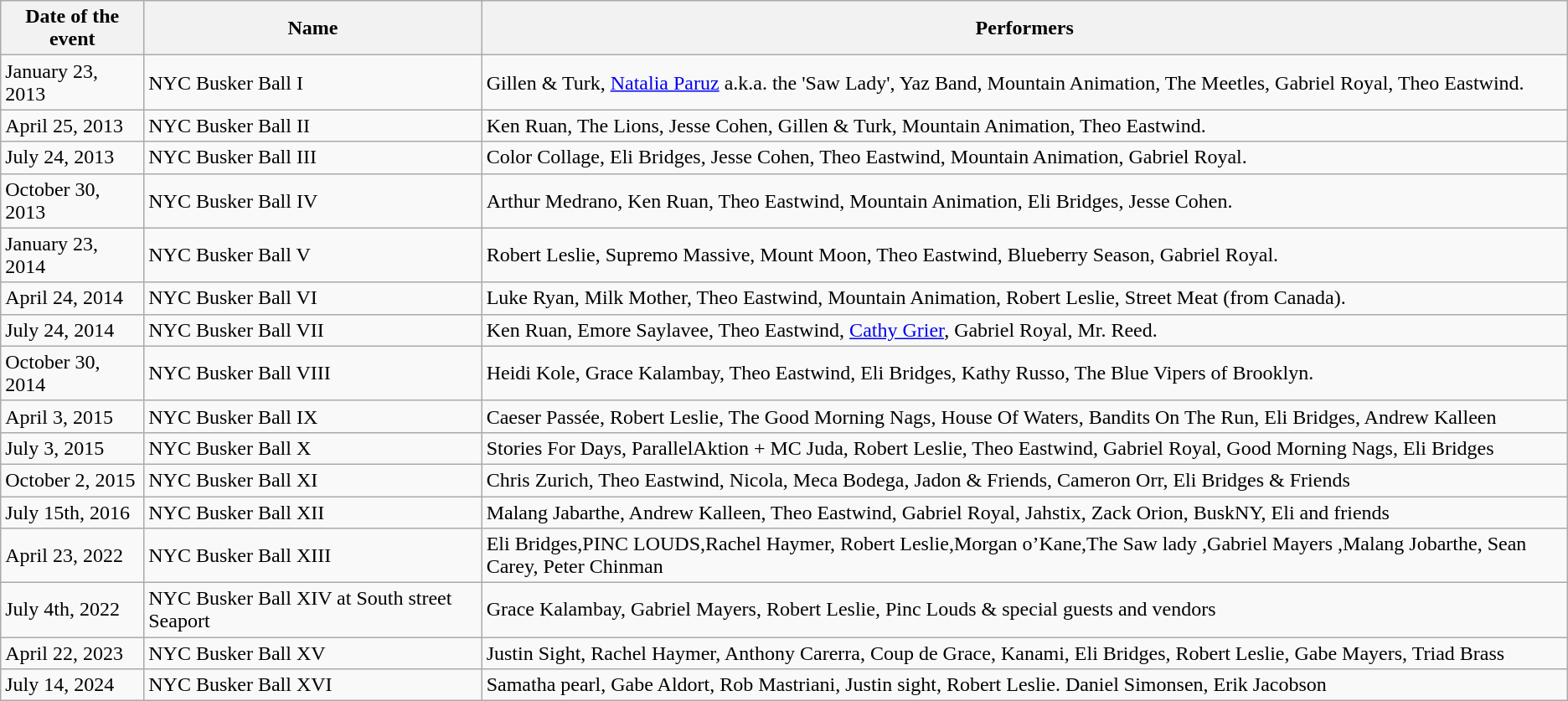<table class="wikitable">
<tr>
<th>Date of the event</th>
<th>Name</th>
<th>Performers</th>
</tr>
<tr>
<td>January 23, 2013</td>
<td>NYC Busker Ball I</td>
<td>Gillen & Turk, <a href='#'>Natalia Paruz</a> a.k.a. the 'Saw Lady', Yaz Band, Mountain Animation, The Meetles, Gabriel Royal, Theo Eastwind.</td>
</tr>
<tr>
<td>April 25, 2013</td>
<td>NYC Busker Ball II</td>
<td>Ken Ruan, The Lions, Jesse Cohen, Gillen & Turk, Mountain Animation, Theo Eastwind.</td>
</tr>
<tr>
<td>July 24, 2013</td>
<td>NYC Busker Ball III</td>
<td>Color Collage, Eli Bridges, Jesse Cohen, Theo Eastwind, Mountain Animation, Gabriel Royal.</td>
</tr>
<tr>
<td>October 30, 2013</td>
<td>NYC Busker Ball IV</td>
<td>Arthur Medrano, Ken Ruan, Theo Eastwind, Mountain Animation, Eli Bridges, Jesse Cohen.</td>
</tr>
<tr>
<td>January 23, 2014</td>
<td>NYC Busker Ball V</td>
<td>Robert Leslie, Supremo Massive, Mount Moon, Theo Eastwind, Blueberry Season, Gabriel Royal.</td>
</tr>
<tr>
<td>April 24, 2014</td>
<td>NYC Busker Ball VI</td>
<td>Luke Ryan, Milk Mother, Theo Eastwind, Mountain Animation, Robert Leslie, Street Meat (from Canada).</td>
</tr>
<tr>
<td>July 24, 2014</td>
<td>NYC Busker Ball VII</td>
<td>Ken Ruan, Emore Saylavee, Theo Eastwind, <a href='#'>Cathy Grier</a>, Gabriel Royal, Mr. Reed.</td>
</tr>
<tr>
<td>October 30, 2014</td>
<td>NYC Busker Ball VIII</td>
<td>Heidi Kole, Grace Kalambay, Theo Eastwind, Eli Bridges, Kathy Russo, The Blue Vipers of Brooklyn.</td>
</tr>
<tr>
<td>April 3, 2015</td>
<td>NYC Busker Ball IX</td>
<td>Caeser Passée, Robert Leslie, The Good Morning Nags, House Of Waters, Bandits On The Run, Eli Bridges, Andrew Kalleen</td>
</tr>
<tr>
<td>July 3, 2015</td>
<td>NYC Busker Ball X</td>
<td>Stories For Days, ParallelAktion + MC Juda, Robert Leslie, Theo Eastwind, Gabriel Royal, Good Morning Nags, Eli Bridges</td>
</tr>
<tr>
<td>October 2, 2015</td>
<td>NYC Busker Ball XI</td>
<td>Chris Zurich, Theo Eastwind, Nicola, Meca Bodega, Jadon & Friends, Cameron Orr, Eli Bridges & Friends</td>
</tr>
<tr>
<td>July 15th, 2016</td>
<td>NYC Busker Ball XII</td>
<td>Malang Jabarthe, Andrew Kalleen, Theo Eastwind, Gabriel Royal, Jahstix, Zack Orion, BuskNY, Eli and friends</td>
</tr>
<tr>
<td>April 23, 2022</td>
<td>NYC Busker Ball XIII</td>
<td>Eli Bridges,PINC LOUDS,Rachel Haymer, Robert Leslie,Morgan o’Kane,The Saw lady ,Gabriel Mayers ,Malang Jobarthe, Sean Carey, Peter Chinman</td>
</tr>
<tr>
<td>July 4th, 2022</td>
<td>NYC Busker Ball XIV at South street Seaport</td>
<td>Grace Kalambay, Gabriel Mayers, Robert Leslie, Pinc Louds & special guests and vendors</td>
</tr>
<tr>
<td>April 22, 2023</td>
<td>NYC Busker Ball XV</td>
<td>Justin Sight, Rachel Haymer, Anthony Carerra, Coup de Grace, Kanami, Eli Bridges, Robert Leslie, Gabe Mayers, Triad Brass</td>
</tr>
<tr>
<td>July 14, 2024</td>
<td>NYC Busker Ball XVI</td>
<td>Samatha pearl, Gabe Aldort, Rob Mastriani, Justin sight, Robert Leslie. Daniel Simonsen, Erik Jacobson</td>
</tr>
</table>
